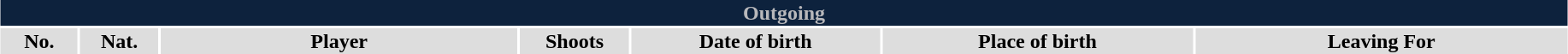<table class="toccolours"  style="width:97%; clear:both; margin:1.5em auto; text-align:center;">
<tr>
<th colspan="11" style="background:#0D223D; color:#B8B8BB;">Outgoing</th>
</tr>
<tr style="background:#ddd;">
<th width="5%">No.</th>
<th width="5%">Nat.</th>
<th !width="22%">Player</th>
<th width="7%">Shoots</th>
<th width="16%">Date of birth</th>
<th width="20%">Place of birth</th>
<th width="24%">Leaving For</th>
</tr>
<tr>
<td></td>
<td></td>
<td></td>
<td></td>
<td></td>
<td></td>
<td></td>
</tr>
</table>
